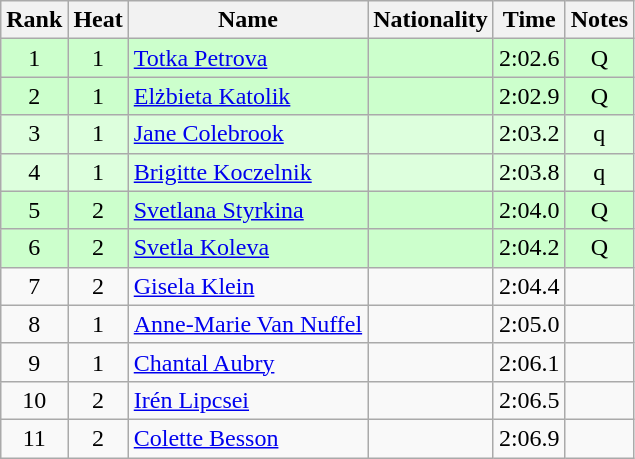<table class="wikitable sortable" style="text-align:center">
<tr>
<th>Rank</th>
<th>Heat</th>
<th>Name</th>
<th>Nationality</th>
<th>Time</th>
<th>Notes</th>
</tr>
<tr bgcolor=ccffcc>
<td>1</td>
<td>1</td>
<td align="left"><a href='#'>Totka Petrova</a></td>
<td align=left></td>
<td>2:02.6</td>
<td>Q</td>
</tr>
<tr bgcolor=ccffcc>
<td>2</td>
<td>1</td>
<td align="left"><a href='#'>Elżbieta Katolik</a></td>
<td align=left></td>
<td>2:02.9</td>
<td>Q</td>
</tr>
<tr bgcolor=ddffdd>
<td>3</td>
<td>1</td>
<td align="left"><a href='#'>Jane Colebrook</a></td>
<td align=left></td>
<td>2:03.2</td>
<td>q</td>
</tr>
<tr bgcolor=ddffdd>
<td>4</td>
<td>1</td>
<td align="left"><a href='#'>Brigitte Koczelnik</a></td>
<td align=left></td>
<td>2:03.8</td>
<td>q</td>
</tr>
<tr bgcolor=ccffcc>
<td>5</td>
<td>2</td>
<td align="left"><a href='#'>Svetlana Styrkina</a></td>
<td align=left></td>
<td>2:04.0</td>
<td>Q</td>
</tr>
<tr bgcolor=ccffcc>
<td>6</td>
<td>2</td>
<td align="left"><a href='#'>Svetla Koleva</a></td>
<td align=left></td>
<td>2:04.2</td>
<td>Q</td>
</tr>
<tr>
<td>7</td>
<td>2</td>
<td align="left"><a href='#'>Gisela Klein</a></td>
<td align=left></td>
<td>2:04.4</td>
<td></td>
</tr>
<tr>
<td>8</td>
<td>1</td>
<td align="left"><a href='#'>Anne-Marie Van Nuffel</a></td>
<td align=left></td>
<td>2:05.0</td>
<td></td>
</tr>
<tr>
<td>9</td>
<td>1</td>
<td align="left"><a href='#'>Chantal Aubry</a></td>
<td align=left></td>
<td>2:06.1</td>
<td></td>
</tr>
<tr>
<td>10</td>
<td>2</td>
<td align="left"><a href='#'>Irén Lipcsei</a></td>
<td align=left></td>
<td>2:06.5</td>
<td></td>
</tr>
<tr>
<td>11</td>
<td>2</td>
<td align="left"><a href='#'>Colette Besson</a></td>
<td align=left></td>
<td>2:06.9</td>
<td></td>
</tr>
</table>
